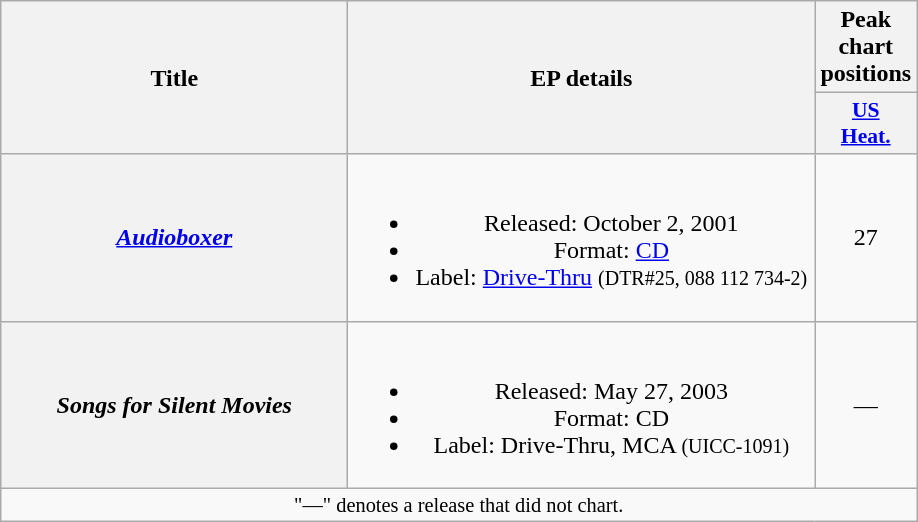<table class="wikitable plainrowheaders" style="text-align:center;">
<tr>
<th rowspan="2" scope="col" style="width:14em;">Title</th>
<th rowspan="2" scope="col" style="width:19em;">EP details</th>
<th colspan="1" scope="col">Peak chart positions</th>
</tr>
<tr>
<th style="width:2.5em; font-size:90%"><a href='#'>US<br>Heat.</a><br></th>
</tr>
<tr>
<th scope="row"><em><a href='#'>Audioboxer</a></em></th>
<td><br><ul><li>Released: October 2, 2001</li><li>Format: <a href='#'>CD</a></li><li>Label: <a href='#'>Drive-Thru</a> <small>(DTR#25, 088 112 734-2)</small></li></ul></td>
<td>27</td>
</tr>
<tr>
<th scope="row"><em>Songs for Silent Movies</em></th>
<td><br><ul><li>Released: May 27, 2003</li><li>Format: CD</li><li>Label: Drive-Thru, MCA <small>(UICC-1091)</small></li></ul></td>
<td>—</td>
</tr>
<tr>
<td colspan="13" style="text-align:center; font-size:85%;">"—" denotes a release that did not chart.</td>
</tr>
</table>
